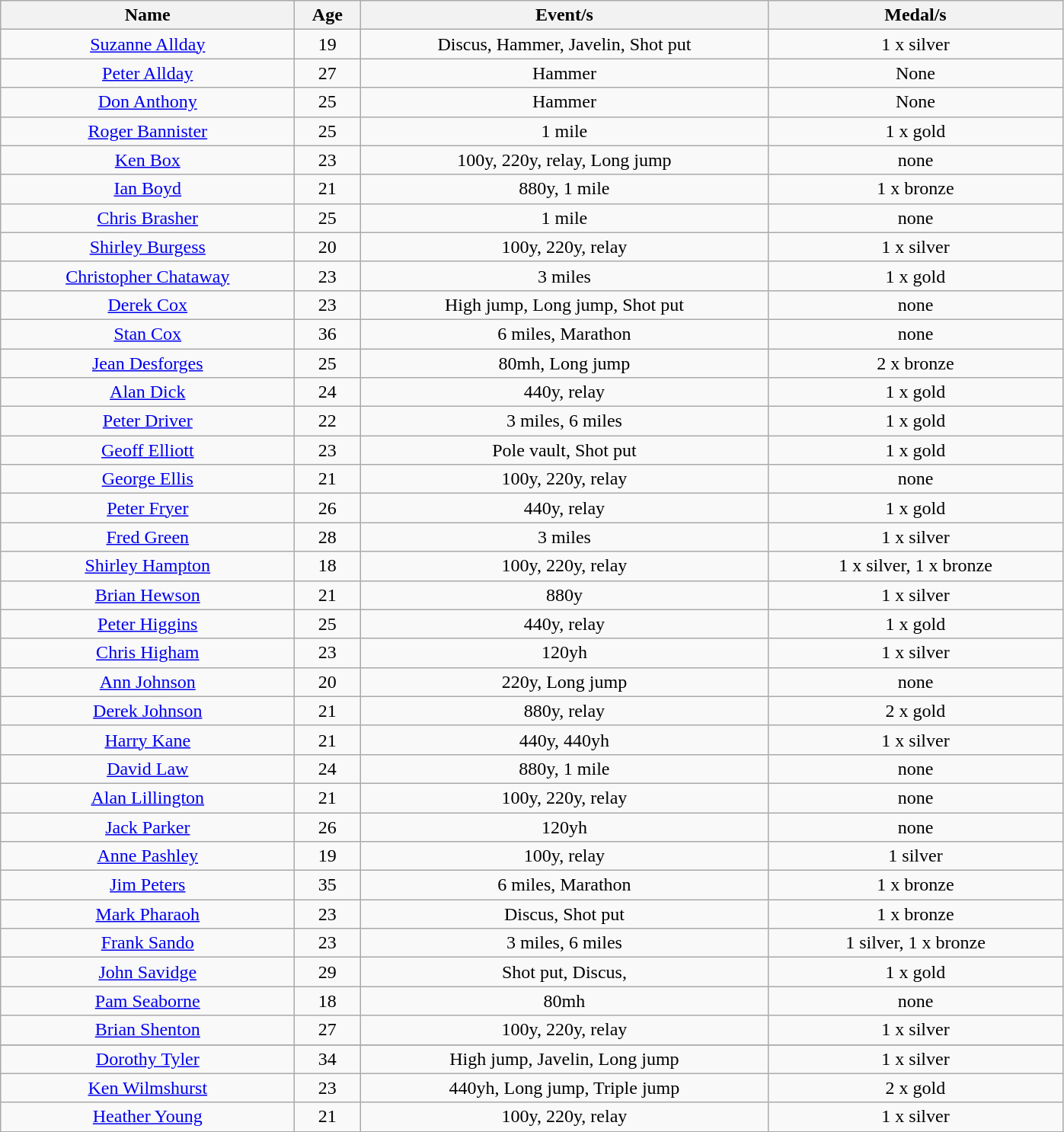<table class="wikitable" style="text-align: center">
<tr>
<th width=250>Name</th>
<th width=50>Age</th>
<th width=350>Event/s</th>
<th width=250>Medal/s</th>
</tr>
<tr>
<td><a href='#'>Suzanne Allday</a></td>
<td>19</td>
<td>Discus, Hammer, Javelin, Shot put</td>
<td>1 x silver</td>
</tr>
<tr>
<td><a href='#'>Peter Allday</a></td>
<td>27</td>
<td>Hammer</td>
<td>None</td>
</tr>
<tr>
<td><a href='#'>Don Anthony</a></td>
<td>25</td>
<td>Hammer</td>
<td>None</td>
</tr>
<tr>
<td><a href='#'>Roger Bannister</a></td>
<td>25</td>
<td>1 mile</td>
<td>1 x gold</td>
</tr>
<tr>
<td><a href='#'>Ken Box</a></td>
<td>23</td>
<td>100y, 220y, relay, Long jump</td>
<td>none</td>
</tr>
<tr>
<td><a href='#'>Ian Boyd</a></td>
<td>21</td>
<td>880y, 1 mile</td>
<td>1 x bronze</td>
</tr>
<tr>
<td><a href='#'>Chris Brasher</a></td>
<td>25</td>
<td>1 mile</td>
<td>none</td>
</tr>
<tr>
<td><a href='#'>Shirley Burgess</a></td>
<td>20</td>
<td>100y, 220y, relay</td>
<td>1 x silver</td>
</tr>
<tr>
<td><a href='#'>Christopher Chataway</a></td>
<td>23</td>
<td>3 miles</td>
<td>1 x gold</td>
</tr>
<tr>
<td><a href='#'>Derek Cox</a></td>
<td>23</td>
<td>High jump, Long jump, Shot put</td>
<td>none</td>
</tr>
<tr>
<td><a href='#'>Stan Cox</a></td>
<td>36</td>
<td>6 miles, Marathon</td>
<td>none</td>
</tr>
<tr>
<td><a href='#'>Jean Desforges</a></td>
<td>25</td>
<td>80mh, Long jump</td>
<td>2 x bronze</td>
</tr>
<tr>
<td><a href='#'>Alan Dick</a></td>
<td>24</td>
<td>440y, relay</td>
<td>1 x gold</td>
</tr>
<tr>
<td><a href='#'>Peter Driver</a></td>
<td>22</td>
<td>3 miles, 6 miles</td>
<td>1 x gold</td>
</tr>
<tr>
<td><a href='#'>Geoff Elliott</a></td>
<td>23</td>
<td>Pole vault, Shot put</td>
<td>1 x gold</td>
</tr>
<tr>
<td><a href='#'>George Ellis</a></td>
<td>21</td>
<td>100y, 220y, relay</td>
<td>none</td>
</tr>
<tr>
<td><a href='#'>Peter Fryer</a></td>
<td>26</td>
<td>440y, relay</td>
<td>1 x gold</td>
</tr>
<tr>
<td><a href='#'>Fred Green</a></td>
<td>28</td>
<td>3 miles</td>
<td>1 x silver</td>
</tr>
<tr>
<td><a href='#'>Shirley Hampton</a></td>
<td>18</td>
<td>100y, 220y, relay</td>
<td>1 x silver, 1 x bronze</td>
</tr>
<tr>
<td><a href='#'>Brian Hewson</a></td>
<td>21</td>
<td>880y</td>
<td>1 x silver</td>
</tr>
<tr>
<td><a href='#'>Peter Higgins</a></td>
<td>25</td>
<td>440y, relay</td>
<td>1 x gold</td>
</tr>
<tr>
<td><a href='#'>Chris Higham</a></td>
<td>23</td>
<td>120yh</td>
<td>1 x silver</td>
</tr>
<tr>
<td><a href='#'>Ann Johnson</a></td>
<td>20</td>
<td>220y, Long jump</td>
<td>none</td>
</tr>
<tr>
<td><a href='#'>Derek Johnson</a></td>
<td>21</td>
<td>880y, relay</td>
<td>2 x gold</td>
</tr>
<tr>
<td><a href='#'>Harry Kane</a></td>
<td>21</td>
<td>440y, 440yh</td>
<td>1 x silver</td>
</tr>
<tr>
<td><a href='#'>David Law</a></td>
<td>24</td>
<td>880y, 1 mile</td>
<td>none</td>
</tr>
<tr>
<td><a href='#'>Alan Lillington</a></td>
<td>21</td>
<td>100y, 220y, relay</td>
<td>none</td>
</tr>
<tr>
<td><a href='#'>Jack Parker</a></td>
<td>26</td>
<td>120yh</td>
<td>none</td>
</tr>
<tr>
<td><a href='#'>Anne Pashley</a></td>
<td>19</td>
<td>100y, relay</td>
<td>1 silver</td>
</tr>
<tr>
<td><a href='#'>Jim Peters</a></td>
<td>35</td>
<td>6 miles, Marathon</td>
<td>1 x bronze</td>
</tr>
<tr>
<td><a href='#'>Mark Pharaoh</a></td>
<td>23</td>
<td>Discus, Shot put</td>
<td>1 x bronze</td>
</tr>
<tr>
<td><a href='#'>Frank Sando</a></td>
<td>23</td>
<td>3 miles, 6 miles</td>
<td>1 silver, 1 x bronze</td>
</tr>
<tr>
<td><a href='#'>John Savidge</a></td>
<td>29</td>
<td>Shot put, Discus,</td>
<td>1 x gold</td>
</tr>
<tr>
<td><a href='#'>Pam Seaborne</a></td>
<td>18</td>
<td>80mh</td>
<td>none</td>
</tr>
<tr>
<td><a href='#'>Brian Shenton</a></td>
<td>27</td>
<td>100y, 220y, relay</td>
<td>1 x silver</td>
</tr>
<tr>
</tr>
<tr>
</tr>
<tr>
<td><a href='#'>Dorothy Tyler</a></td>
<td>34</td>
<td>High jump, Javelin, Long jump</td>
<td>1 x silver</td>
</tr>
<tr>
<td><a href='#'>Ken Wilmshurst</a></td>
<td>23</td>
<td>440yh, Long jump, Triple jump</td>
<td>2 x gold</td>
</tr>
<tr>
<td><a href='#'>Heather Young</a></td>
<td>21</td>
<td>100y, 220y, relay</td>
<td>1 x silver</td>
</tr>
<tr>
</tr>
</table>
